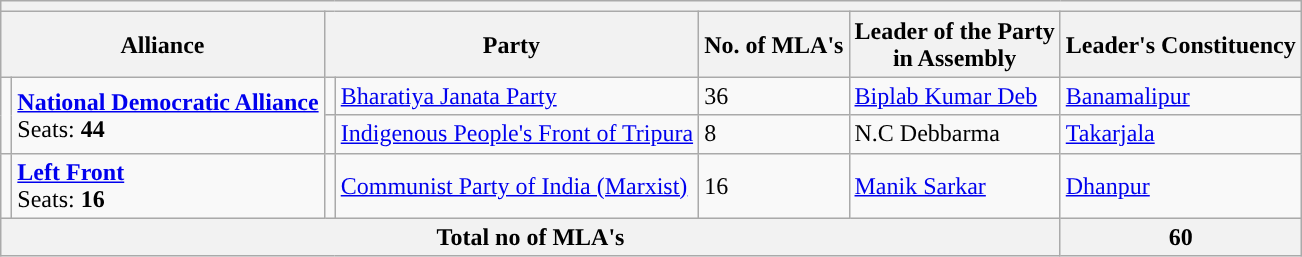<table class="wikitable">
<tr>
<th colspan=10></th>
</tr>
<tr>
<th colspan="2">Alliance</th>
<th colspan="2">Party</th>
<th>No. of MLA's</th>
<th>Leader of the Party<br>in Assembly</th>
<th>Leader's Constituency</th>
</tr>
<tr>
<td rowspan="2" style="background:"></td>
<td rowspan="2"><strong><a href='#'>National Democratic Alliance</a></strong><br>Seats: <strong>44</strong></td>
<td style="background:"></td>
<td><a href='#'>Bharatiya Janata Party</a></td>
<td>36</td>
<td><a href='#'>Biplab Kumar Deb</a></td>
<td><a href='#'>Banamalipur</a></td>
</tr>
<tr>
<td style="background:"></td>
<td><a href='#'>Indigenous People's Front of Tripura</a></td>
<td>8</td>
<td>N.C Debbarma</td>
<td><a href='#'>Takarjala</a></td>
</tr>
<tr>
<td rowspan="1" style="background:"></td>
<td rowspan="1"><a href='#'><strong>Left Front</strong></a><br>Seats: <strong>16</strong></td>
<td style="background:"></td>
<td><a href='#'>Communist Party of India (Marxist)</a></td>
<td>16</td>
<td><a href='#'>Manik Sarkar</a></td>
<td><a href='#'>Dhanpur</a></td>
</tr>
<tr>
<th colspan="6">Total no of MLA's</th>
<th colspan="3">60</th>
</tr>
</table>
